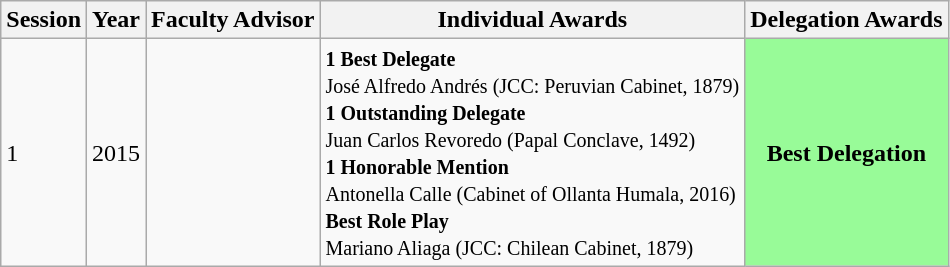<table class="wikitable sortable">
<tr>
<th>Session</th>
<th>Year</th>
<th>Faculty Advisor</th>
<th>Individual Awards</th>
<th>Delegation Awards</th>
</tr>
<tr>
<td>1</td>
<td>2015</td>
<td><small></small></td>
<td><small><strong>1 Best Delegate</strong><br>José Alfredo Andrés (JCC: Peruvian Cabinet, 1879)<br><strong>1 Outstanding Delegate</strong><br>Juan Carlos Revoredo (Papal Conclave, 1492)<br><strong>1 Honorable Mention</strong><br>Antonella Calle (Cabinet of Ollanta Humala, 2016)<br><strong>Best Role Play</strong><br>Mariano Aliaga (JCC: Chilean Cabinet, 1879)</small></td>
<td style="background:#98FB98;text-align:center;"><strong>Best Delegation</strong></td>
</tr>
</table>
